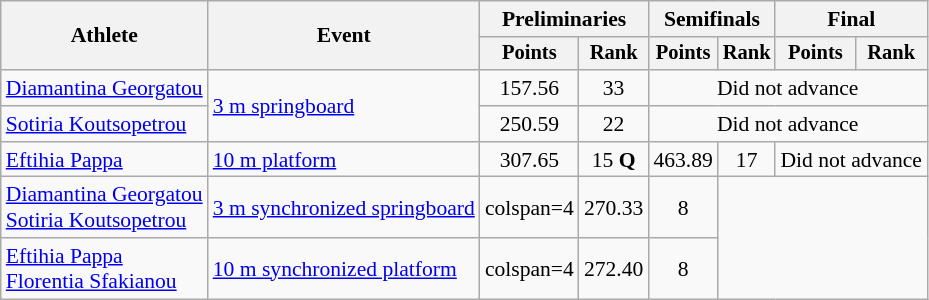<table class=wikitable style="font-size:90%">
<tr>
<th rowspan="2">Athlete</th>
<th rowspan="2">Event</th>
<th colspan="2">Preliminaries</th>
<th colspan="2">Semifinals</th>
<th colspan="2">Final</th>
</tr>
<tr style="font-size:95%">
<th>Points</th>
<th>Rank</th>
<th>Points</th>
<th>Rank</th>
<th>Points</th>
<th>Rank</th>
</tr>
<tr align=center>
<td align=left><a href='#'>Diamantina Georgatou</a></td>
<td align=left rowspan=2><a href='#'>3 m springboard</a></td>
<td>157.56</td>
<td>33</td>
<td colspan=4>Did not advance</td>
</tr>
<tr align=center>
<td align=left><a href='#'>Sotiria Koutsopetrou</a></td>
<td>250.59</td>
<td>22</td>
<td colspan=4>Did not advance</td>
</tr>
<tr align=center>
<td align=left><a href='#'>Eftihia Pappa</a></td>
<td align=left><a href='#'>10 m platform</a></td>
<td>307.65</td>
<td>15 <strong>Q</strong></td>
<td>463.89</td>
<td>17</td>
<td colspan=2>Did not advance</td>
</tr>
<tr align=center>
<td align=left><a href='#'>Diamantina Georgatou</a><br><a href='#'>Sotiria Koutsopetrou</a></td>
<td align=left><a href='#'>3 m synchronized springboard</a></td>
<td>colspan=4 </td>
<td>270.33</td>
<td>8</td>
</tr>
<tr align=center>
<td align=left><a href='#'>Eftihia Pappa</a><br><a href='#'>Florentia Sfakianou</a></td>
<td align=left><a href='#'>10 m synchronized platform</a></td>
<td>colspan=4 </td>
<td>272.40</td>
<td>8</td>
</tr>
</table>
